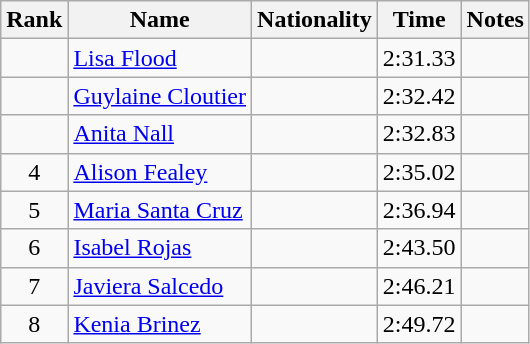<table class="wikitable sortable" style="text-align:center">
<tr>
<th>Rank</th>
<th>Name</th>
<th>Nationality</th>
<th>Time</th>
<th>Notes</th>
</tr>
<tr>
<td></td>
<td align=left><a href='#'>Lisa Flood</a></td>
<td align=left></td>
<td>2:31.33</td>
<td></td>
</tr>
<tr>
<td></td>
<td align=left><a href='#'>Guylaine Cloutier</a></td>
<td align=left></td>
<td>2:32.42</td>
<td></td>
</tr>
<tr>
<td></td>
<td align=left><a href='#'>Anita Nall</a></td>
<td align=left></td>
<td>2:32.83</td>
<td></td>
</tr>
<tr>
<td>4</td>
<td align=left><a href='#'>Alison Fealey</a></td>
<td align=left></td>
<td>2:35.02</td>
<td></td>
</tr>
<tr>
<td>5</td>
<td align=left><a href='#'>Maria Santa Cruz</a></td>
<td align=left></td>
<td>2:36.94</td>
<td></td>
</tr>
<tr>
<td>6</td>
<td align=left><a href='#'>Isabel Rojas</a></td>
<td align=left></td>
<td>2:43.50</td>
<td></td>
</tr>
<tr>
<td>7</td>
<td align=left><a href='#'>Javiera Salcedo</a></td>
<td align=left></td>
<td>2:46.21</td>
<td></td>
</tr>
<tr>
<td>8</td>
<td align=left><a href='#'>Kenia Brinez</a></td>
<td align=left></td>
<td>2:49.72</td>
<td></td>
</tr>
</table>
